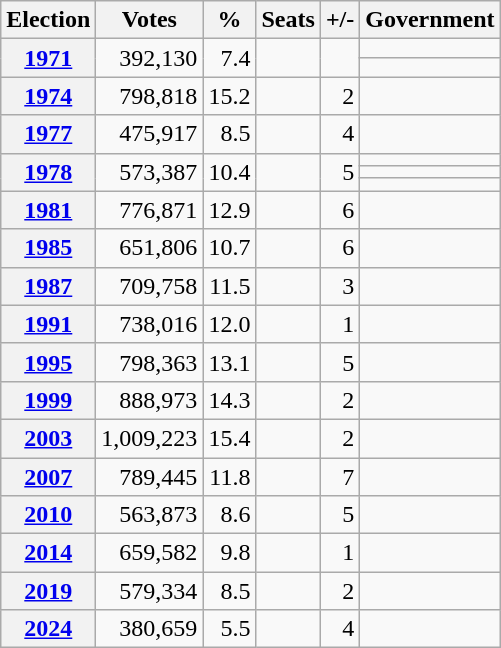<table class="wikitable" style="text-align:right;">
<tr>
<th>Election</th>
<th>Votes</th>
<th>%</th>
<th>Seats</th>
<th>+/-</th>
<th>Government</th>
</tr>
<tr>
<th rowspan=2><a href='#'>1971</a></th>
<td rowspan=2>392,130</td>
<td rowspan=2>7.4</td>
<td rowspan=2></td>
<td rowspan=2></td>
<td></td>
</tr>
<tr>
<td></td>
</tr>
<tr>
<th><a href='#'>1974</a></th>
<td>798,818</td>
<td>15.2</td>
<td></td>
<td> 2</td>
<td></td>
</tr>
<tr>
<th><a href='#'>1977</a></th>
<td>475,917</td>
<td>8.5</td>
<td></td>
<td> 4</td>
<td></td>
</tr>
<tr>
<th rowspan=3><a href='#'>1978</a></th>
<td rowspan=3>573,387</td>
<td rowspan=3>10.4</td>
<td rowspan=3></td>
<td rowspan=3> 5</td>
<td></td>
</tr>
<tr>
<td></td>
</tr>
<tr>
<td></td>
</tr>
<tr>
<th><a href='#'>1981</a></th>
<td>776,871</td>
<td>12.9</td>
<td></td>
<td> 6</td>
<td></td>
</tr>
<tr>
<th><a href='#'>1985</a></th>
<td>651,806</td>
<td>10.7</td>
<td></td>
<td> 6</td>
<td></td>
</tr>
<tr>
<th><a href='#'>1987</a></th>
<td>709,758</td>
<td>11.5</td>
<td></td>
<td> 3</td>
<td></td>
</tr>
<tr>
<th><a href='#'>1991</a></th>
<td>738,016</td>
<td>12.0</td>
<td></td>
<td> 1</td>
<td></td>
</tr>
<tr>
<th><a href='#'>1995</a></th>
<td>798,363</td>
<td>13.1</td>
<td></td>
<td> 5</td>
<td></td>
</tr>
<tr>
<th><a href='#'>1999</a></th>
<td>888,973</td>
<td>14.3</td>
<td></td>
<td> 2</td>
<td></td>
</tr>
<tr>
<th><a href='#'>2003</a></th>
<td>1,009,223</td>
<td>15.4</td>
<td></td>
<td> 2</td>
<td></td>
</tr>
<tr>
<th><a href='#'>2007</a></th>
<td>789,445</td>
<td>11.8</td>
<td></td>
<td> 7</td>
<td></td>
</tr>
<tr>
<th><a href='#'>2010</a></th>
<td>563,873</td>
<td>8.6</td>
<td></td>
<td> 5</td>
<td></td>
</tr>
<tr>
<th><a href='#'>2014</a></th>
<td>659,582</td>
<td>9.8</td>
<td></td>
<td> 1</td>
<td></td>
</tr>
<tr>
<th><a href='#'>2019</a></th>
<td>579,334</td>
<td>8.5</td>
<td></td>
<td> 2</td>
<td></td>
</tr>
<tr>
<th><a href='#'>2024</a></th>
<td>380,659</td>
<td>5.5</td>
<td></td>
<td> 4</td>
<td></td>
</tr>
</table>
